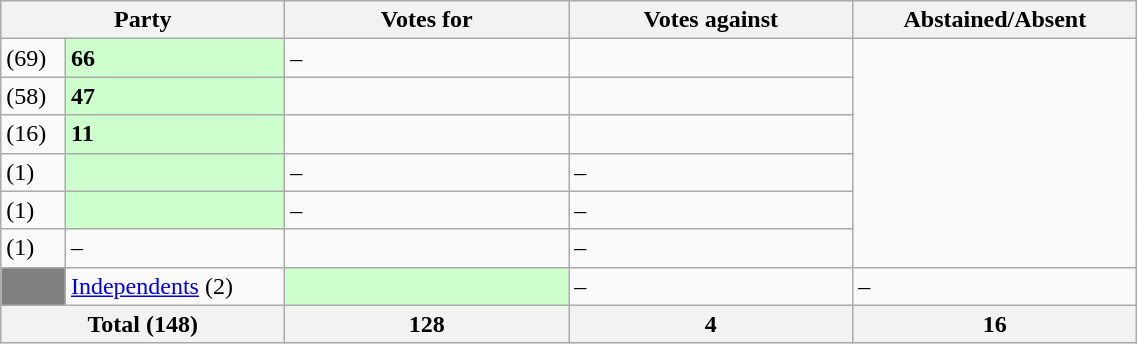<table class="wikitable" style="width:60%">
<tr>
<th style="width:20%;" colspan="2">Party</th>
<th style="width:20%;">Votes for</th>
<th style="width:20%;">Votes against</th>
<th style="width:20%;">Abstained/Absent</th>
</tr>
<tr>
<td> (69)</td>
<td style="background-color:#CCFFCC;"><strong>66</strong></td>
<td>–</td>
<td></td>
</tr>
<tr>
<td> (58)</td>
<td style="background-color:#CCFFCC;"><strong>47</strong></td>
<td></td>
<td></td>
</tr>
<tr>
<td> (16)</td>
<td style="background-color:#CCFFCC;"><strong>11</strong></td>
<td></td>
<td></td>
</tr>
<tr>
<td> (1)</td>
<td style="background-color:#CCFFCC;"></td>
<td>–</td>
<td>–</td>
</tr>
<tr>
<td> (1)</td>
<td style="background-color:#CCFFCC;"></td>
<td>–</td>
<td>–</td>
</tr>
<tr>
<td> (1)</td>
<td>–</td>
<td></td>
<td>–</td>
</tr>
<tr>
<td style="background:grey;"></td>
<td align=left><a href='#'>Independents</a> (2)</td>
<td style="background-color:#CCFFCC;"></td>
<td>–</td>
<td>–</td>
</tr>
<tr>
<th colspan=2>Total (148)</th>
<th>128</th>
<th>4</th>
<th>16</th>
</tr>
</table>
